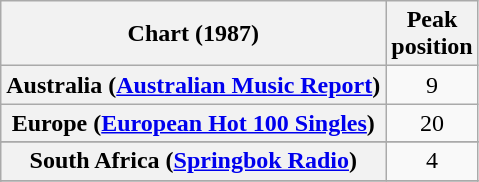<table class="wikitable sortable plainrowheaders" style="text-align:center">
<tr>
<th>Chart (1987)</th>
<th>Peak<br>position</th>
</tr>
<tr>
<th scope="row">Australia (<a href='#'>Australian Music Report</a>)</th>
<td>9</td>
</tr>
<tr>
<th scope="row">Europe (<a href='#'>European Hot 100 Singles</a>)</th>
<td>20</td>
</tr>
<tr>
</tr>
<tr>
</tr>
<tr>
</tr>
<tr>
<th scope="row">South Africa (<a href='#'>Springbok Radio</a>)</th>
<td>4</td>
</tr>
<tr>
</tr>
<tr>
</tr>
<tr>
</tr>
<tr>
</tr>
</table>
